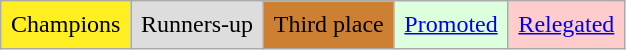<table class="wikitable">
<tr>
<td style="background-color:#FE2;padding:0.4em">Champions</td>
<td style="background-color:#DDD;padding:0.4em">Runners-up</td>
<td style="background-color:#CD7F32;padding:0.4em">Third place</td>
<td style="background-color:#DFD;padding:0.4em"><a href='#'>Promoted</a></td>
<td style="background-color:#FCC;padding:0.4em"><a href='#'>Relegated</a></td>
</tr>
</table>
